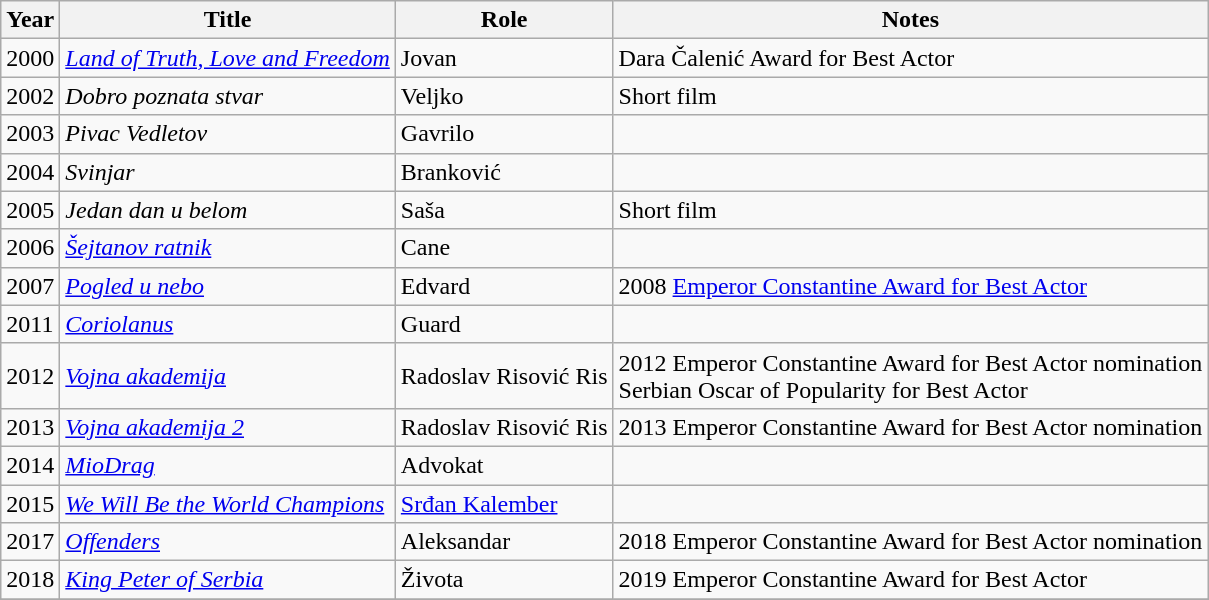<table class="wikitable sortable">
<tr>
<th>Year</th>
<th>Title</th>
<th>Role</th>
<th>Notes</th>
</tr>
<tr>
<td>2000</td>
<td><em><a href='#'>Land of Truth, Love and Freedom</a></em></td>
<td>Jovan</td>
<td>Dara Čalenić Award for Best Actor</td>
</tr>
<tr>
<td>2002</td>
<td><em>Dobro poznata stvar</em></td>
<td>Veljko</td>
<td>Short film</td>
</tr>
<tr>
<td>2003</td>
<td><em>Pivac Vedletov</em></td>
<td>Gavrilo</td>
<td></td>
</tr>
<tr>
<td>2004</td>
<td><em>Svinjar</em></td>
<td>Branković</td>
<td></td>
</tr>
<tr>
<td>2005</td>
<td><em>Jedan dan u belom</em></td>
<td>Saša</td>
<td>Short film</td>
</tr>
<tr>
<td>2006</td>
<td><em><a href='#'>Šejtanov ratnik</a></em></td>
<td>Cane</td>
<td></td>
</tr>
<tr>
<td>2007</td>
<td><em><a href='#'>Pogled u nebo</a></em></td>
<td>Edvard</td>
<td>2008 <a href='#'>Emperor Constantine Award for Best Actor</a></td>
</tr>
<tr>
<td>2011</td>
<td><em><a href='#'>Coriolanus</a></em></td>
<td>Guard</td>
<td></td>
</tr>
<tr>
<td>2012</td>
<td><em><a href='#'>Vojna akademija</a></em></td>
<td>Radoslav Risović Ris</td>
<td>2012 Emperor Constantine Award for Best Actor nomination<br>Serbian Oscar of Popularity for Best Actor</td>
</tr>
<tr>
<td>2013</td>
<td><em><a href='#'>Vojna akademija 2</a></em></td>
<td>Radoslav Risović Ris</td>
<td>2013 Emperor Constantine Award for Best Actor nomination</td>
</tr>
<tr>
<td>2014</td>
<td><em><a href='#'>MioDrag</a></em></td>
<td>Advokat</td>
<td></td>
</tr>
<tr>
<td>2015</td>
<td><em><a href='#'>We Will Be the World Champions</a></em></td>
<td><a href='#'>Srđan Kalember</a></td>
<td></td>
</tr>
<tr>
<td>2017</td>
<td><em><a href='#'>Offenders</a></em></td>
<td>Aleksandar</td>
<td>2018 Emperor Constantine Award for Best Actor nomination</td>
</tr>
<tr>
<td>2018</td>
<td><em><a href='#'>King Peter of Serbia</a></em></td>
<td>Života</td>
<td>2019 Emperor Constantine Award for Best Actor</td>
</tr>
<tr>
</tr>
</table>
